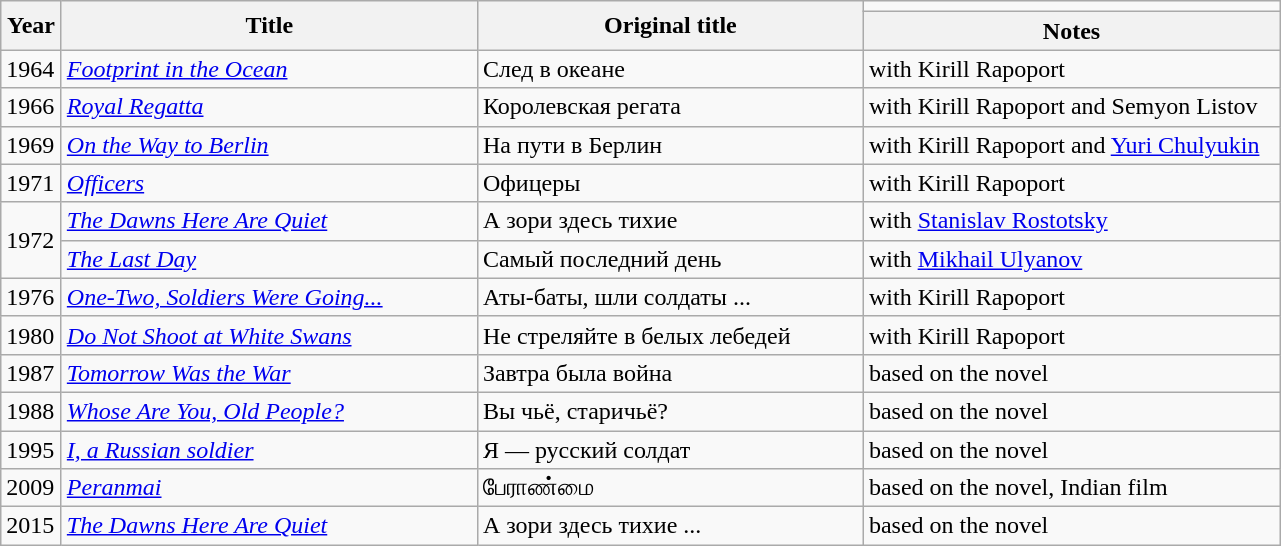<table class="wikitable" style="margin-right: 0;">
<tr>
<th rowspan="2" width="33">Year</th>
<th rowspan="2" width="270">Title</th>
<th rowspan="2" width="250">Original title</th>
<td></td>
</tr>
<tr>
<th width="270">Notes</th>
</tr>
<tr>
<td>1964</td>
<td><em><a href='#'>Footprint in the Ocean</a></em></td>
<td>След в океане</td>
<td>with Kirill Rapoport</td>
</tr>
<tr>
<td>1966</td>
<td><em><a href='#'>Royal Regatta</a></em></td>
<td>Королевская регата</td>
<td>with Kirill Rapoport and Semyon Listov</td>
</tr>
<tr>
<td>1969</td>
<td><em><a href='#'>On the Way to Berlin</a></em></td>
<td>На пути в Берлин</td>
<td>with Kirill Rapoport and <a href='#'>Yuri Chulyukin</a></td>
</tr>
<tr>
<td>1971</td>
<td><em><a href='#'>Officers</a></em></td>
<td>Офицеры</td>
<td>with Kirill Rapoport</td>
</tr>
<tr>
<td rowspan="2">1972</td>
<td><em><a href='#'>The Dawns Here Are Quiet</a></em></td>
<td>А зори здесь тихие</td>
<td>with <a href='#'>Stanislav Rostotsky</a></td>
</tr>
<tr>
<td><em><a href='#'>The Last Day</a></em></td>
<td>Самый последний день</td>
<td>with <a href='#'>Mikhail Ulyanov</a></td>
</tr>
<tr>
<td>1976</td>
<td><em><a href='#'>One-Two, Soldiers Were Going...</a></em></td>
<td>Аты-баты, шли солдаты ...</td>
<td>with Kirill Rapoport</td>
</tr>
<tr>
<td>1980</td>
<td><em><a href='#'>Do Not Shoot at White Swans</a></em></td>
<td>Не стреляйте в белых лебедей</td>
<td>with Kirill Rapoport</td>
</tr>
<tr>
<td>1987</td>
<td><em><a href='#'>Tomorrow Was the War</a></em></td>
<td>Завтра была война</td>
<td>based on the novel</td>
</tr>
<tr>
<td>1988</td>
<td><em><a href='#'>Whose Are You, Old People?</a></em></td>
<td>Вы чьё, старичьё?</td>
<td>based on the novel</td>
</tr>
<tr>
<td>1995</td>
<td><em><a href='#'>I, a Russian soldier</a></em></td>
<td>Я — русский солдат</td>
<td>based on the novel</td>
</tr>
<tr>
<td>2009</td>
<td><em><a href='#'>Peranmai</a></em></td>
<td>பேராண்மை</td>
<td>based on the novel, Indian film</td>
</tr>
<tr>
<td>2015</td>
<td><em><a href='#'>The Dawns Here Are Quiet</a></em></td>
<td>А зори здесь тихие ...</td>
<td>based on the novel</td>
</tr>
</table>
